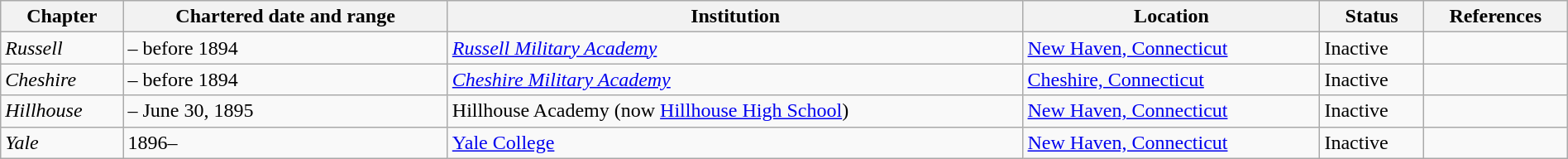<table class="wikitable sortable" style="width:100%;">
<tr>
<th>Chapter</th>
<th>Chartered date and range</th>
<th>Institution</th>
<th>Location</th>
<th>Status</th>
<th>References</th>
</tr>
<tr>
<td><em>Russell</em></td>
<td> – before 1894</td>
<td><em><a href='#'>Russell Military Academy</a></em></td>
<td><a href='#'>New Haven, Connecticut</a></td>
<td>Inactive</td>
<td></td>
</tr>
<tr>
<td><em>Cheshire</em></td>
<td> – before 1894</td>
<td><em><a href='#'>Cheshire Military Academy</a></em></td>
<td><a href='#'>Cheshire, Connecticut</a></td>
<td>Inactive</td>
<td></td>
</tr>
<tr>
<td><em>Hillhouse</em></td>
<td> – June 30, 1895 </td>
<td>Hillhouse Academy (now <a href='#'>Hillhouse High School</a>)</td>
<td><a href='#'>New Haven, Connecticut</a></td>
<td>Inactive</td>
<td></td>
</tr>
<tr>
<td><em>Yale</em></td>
<td>1896–</td>
<td><a href='#'>Yale College</a></td>
<td><a href='#'>New Haven, Connecticut</a></td>
<td>Inactive</td>
<td></td>
</tr>
</table>
